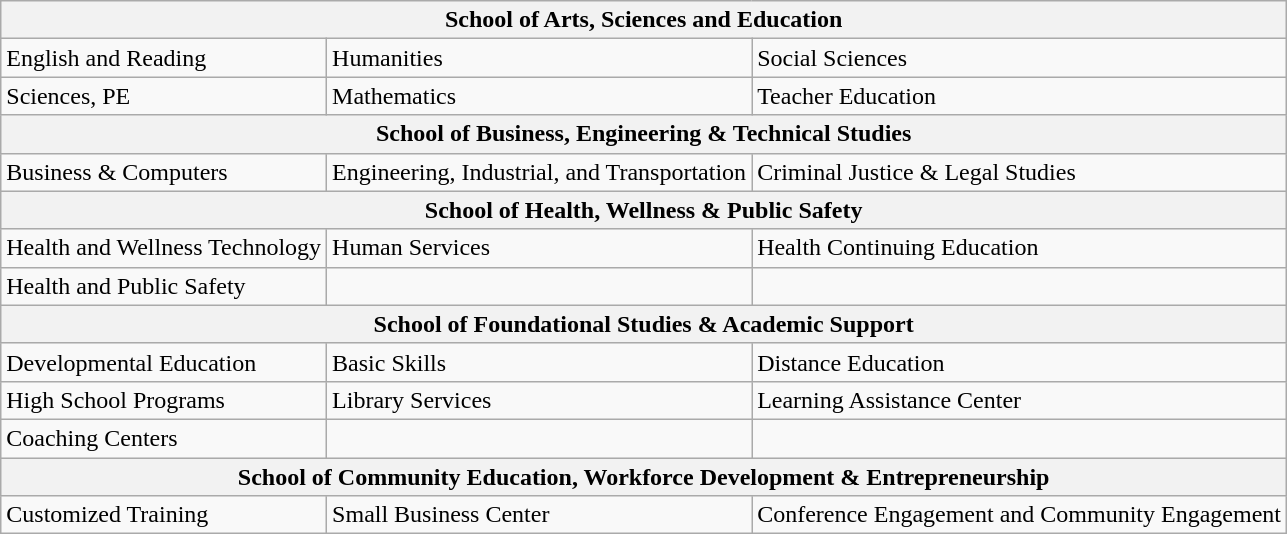<table class="wikitable">
<tr>
<th colspan="3">School of Arts, Sciences and Education</th>
</tr>
<tr>
<td>English and Reading</td>
<td>Humanities</td>
<td>Social Sciences</td>
</tr>
<tr>
<td>Sciences, PE</td>
<td>Mathematics</td>
<td>Teacher Education</td>
</tr>
<tr>
<th colspan="3">School of Business, Engineering & Technical Studies</th>
</tr>
<tr>
<td>Business & Computers</td>
<td>Engineering, Industrial, and Transportation</td>
<td>Criminal Justice & Legal Studies</td>
</tr>
<tr>
<th colspan="3">School of Health, Wellness & Public Safety</th>
</tr>
<tr>
<td>Health and Wellness Technology</td>
<td>Human Services</td>
<td>Health Continuing Education</td>
</tr>
<tr>
<td>Health and Public Safety</td>
<td></td>
<td></td>
</tr>
<tr>
<th colspan="3">School of Foundational Studies & Academic Support</th>
</tr>
<tr>
<td>Developmental Education</td>
<td>Basic Skills</td>
<td>Distance Education</td>
</tr>
<tr>
<td>High School Programs</td>
<td>Library Services</td>
<td>Learning Assistance Center</td>
</tr>
<tr>
<td>Coaching Centers</td>
<td></td>
<td></td>
</tr>
<tr>
<th colspan="3">School of Community Education, Workforce Development & Entrepreneurship</th>
</tr>
<tr>
<td>Customized Training</td>
<td>Small Business Center</td>
<td>Conference Engagement and Community Engagement</td>
</tr>
</table>
